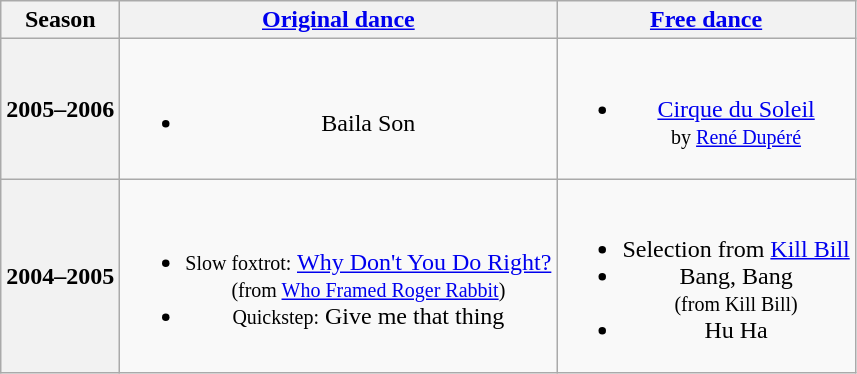<table class="wikitable" style="text-align:center">
<tr>
<th>Season</th>
<th><a href='#'>Original dance</a></th>
<th><a href='#'>Free dance</a></th>
</tr>
<tr>
<th>2005–2006 <br> </th>
<td><br><ul><li>Baila Son</li></ul></td>
<td><br><ul><li><a href='#'>Cirque du Soleil</a> <br><small> by <a href='#'>René Dupéré</a> </small></li></ul></td>
</tr>
<tr>
<th>2004–2005 <br> </th>
<td><br><ul><li><small>Slow foxtrot:</small> <a href='#'>Why Don't You Do Right?</a> <br><small> (from <a href='#'>Who Framed Roger Rabbit</a>) </small></li><li><small>Quickstep:</small> Give me that thing</li></ul></td>
<td><br><ul><li>Selection from <a href='#'>Kill Bill</a></li><li>Bang, Bang <br><small> (from Kill Bill) </small></li><li>Hu Ha</li></ul></td>
</tr>
</table>
